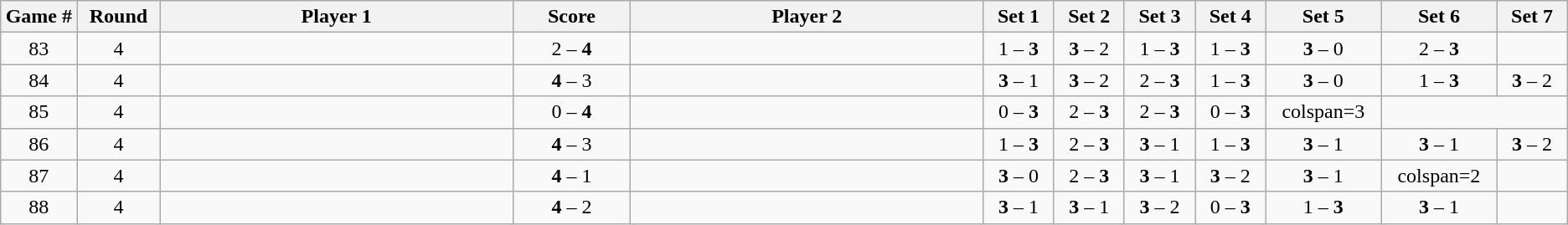<table class="wikitable">
<tr>
<th width="2%">Game #</th>
<th width="2%">Round</th>
<th width="15%">Player 1</th>
<th width="5%">Score</th>
<th width="15%">Player 2</th>
<th width="3%">Set 1</th>
<th width="3%">Set 2</th>
<th width="3%">Set 3</th>
<th width="3%">Set 4</th>
<th width="3%">Set 5</th>
<th width="3%">Set 6</th>
<th width="3%">Set 7</th>
</tr>
<tr style=text-align:center;">
<td>83</td>
<td>4</td>
<td></td>
<td>2 – <strong>4</strong></td>
<td></td>
<td>1 – <strong>3</strong></td>
<td><strong>3</strong> – 2</td>
<td>1 – <strong>3</strong></td>
<td>1 – <strong>3</strong></td>
<td><strong>3</strong> – 0</td>
<td>2 – <strong>3</strong></td>
<td></td>
</tr>
<tr style=text-align:center;">
<td>84</td>
<td>4</td>
<td></td>
<td><strong>4</strong> – 3</td>
<td></td>
<td><strong>3</strong> – 1</td>
<td><strong>3</strong> – 2</td>
<td>2 – <strong>3</strong></td>
<td>1 – <strong>3</strong></td>
<td><strong>3</strong> – 0</td>
<td>1 – <strong>3</strong></td>
<td><strong>3</strong> – 2</td>
</tr>
<tr style=text-align:center;">
<td>85</td>
<td>4</td>
<td></td>
<td>0 – <strong>4</strong></td>
<td></td>
<td>0 – <strong>3</strong></td>
<td>2 – <strong>3</strong></td>
<td>2 – <strong>3</strong></td>
<td>0 – <strong>3</strong></td>
<td>colspan=3</td>
</tr>
<tr style=text-align:center;">
<td>86</td>
<td>4</td>
<td></td>
<td><strong>4</strong> – 3</td>
<td></td>
<td>1 – <strong>3</strong></td>
<td>2 – <strong>3</strong></td>
<td><strong>3</strong> – 1</td>
<td>1 – <strong>3</strong></td>
<td><strong>3</strong> – 1</td>
<td><strong>3</strong> – 1</td>
<td><strong>3</strong> – 2</td>
</tr>
<tr style=text-align:center;">
<td>87</td>
<td>4</td>
<td></td>
<td><strong>4</strong> – 1</td>
<td></td>
<td><strong>3</strong> – 0</td>
<td>2 – <strong>3</strong></td>
<td><strong>3</strong> – 1</td>
<td><strong>3</strong> – 2</td>
<td><strong>3</strong> – 1</td>
<td>colspan=2</td>
</tr>
<tr style=text-align:center;">
<td>88</td>
<td>4</td>
<td></td>
<td><strong>4</strong> – 2</td>
<td></td>
<td><strong>3</strong> – 1</td>
<td><strong>3</strong> – 1</td>
<td><strong>3</strong> – 2</td>
<td>0 – <strong>3</strong></td>
<td>1 – <strong>3</strong></td>
<td><strong>3</strong> – 1</td>
<td></td>
</tr>
</table>
